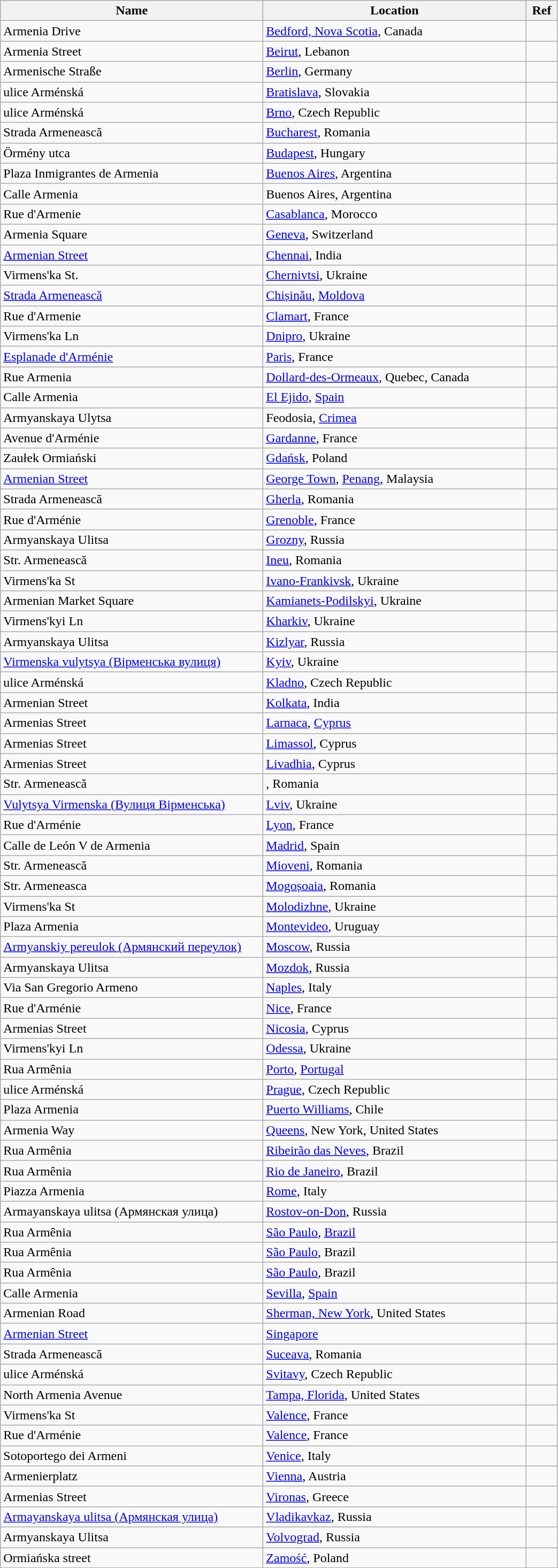<table class="wikitable sortable">
<tr>
<th style="width:20em">Name</th>
<th style="width:20em">Location</th>
<th style="width:2em">Ref</th>
</tr>
<tr>
<td>Armenia Drive</td>
<td> <a href='#'>Bedford, Nova Scotia</a>, Canada</td>
<td></td>
</tr>
<tr>
<td>Armenia Street</td>
<td> <a href='#'>Beirut</a>, Lebanon</td>
<td></td>
</tr>
<tr>
<td>Armenische Straße</td>
<td> <a href='#'>Berlin</a>, Germany</td>
<td></td>
</tr>
<tr>
<td>ulice Arménská</td>
<td> <a href='#'>Bratislava</a>, Slovakia</td>
<td></td>
</tr>
<tr>
<td>ulice Arménská</td>
<td> <a href='#'>Brno</a>, Czech Republic</td>
<td></td>
</tr>
<tr>
<td>Strada Armenească</td>
<td> <a href='#'>Bucharest</a>, Romania</td>
<td></td>
</tr>
<tr>
<td>Örmény utca</td>
<td> <a href='#'>Budapest</a>, Hungary</td>
<td></td>
</tr>
<tr>
<td>Plaza Inmigrantes de Armenia</td>
<td> <a href='#'>Buenos Aires</a>, Argentina</td>
<td></td>
</tr>
<tr>
<td>Calle Armenia</td>
<td> Buenos Aires, Argentina</td>
<td></td>
</tr>
<tr>
<td>Rue d'Armenie</td>
<td> <a href='#'>Casablanca</a>, Morocco</td>
<td></td>
</tr>
<tr>
<td>Armenia Square</td>
<td> <a href='#'>Geneva</a>, Switzerland</td>
<td></td>
</tr>
<tr>
<td><a href='#'>Armenian Street</a></td>
<td> <a href='#'>Chennai</a>, India</td>
<td></td>
</tr>
<tr>
<td>Virmens'ka St.</td>
<td> <a href='#'>Chernivtsi</a>, Ukraine</td>
<td></td>
</tr>
<tr>
<td><a href='#'>Strada Armenească</a></td>
<td> <a href='#'>Chișinău</a>, <a href='#'>Moldova</a></td>
<td></td>
</tr>
<tr>
<td>Rue d'Armenie</td>
<td> <a href='#'>Clamart</a>, France</td>
<td></td>
</tr>
<tr>
<td>Virmens'ka Ln</td>
<td> <a href='#'>Dnipro</a>, Ukraine</td>
<td></td>
</tr>
<tr>
<td><a href='#'>Esplanade d'Arménie</a></td>
<td> <a href='#'>Paris</a>, France</td>
<td align=center></td>
</tr>
<tr>
<td>Rue Armenia</td>
<td> <a href='#'>Dollard-des-Ormeaux</a>, Quebec, Canada</td>
<td></td>
</tr>
<tr>
<td>Calle Armenia</td>
<td> <a href='#'>El Ejido</a>, <a href='#'>Spain</a></td>
<td></td>
</tr>
<tr>
<td>Armyanskaya Ulytsa</td>
<td> Feodosia, <a href='#'>Crimea</a></td>
<td></td>
</tr>
<tr>
<td>Avenue d'Arménie</td>
<td> <a href='#'>Gardanne</a>, France</td>
<td></td>
</tr>
<tr>
<td>Zaułek Ormiański</td>
<td> <a href='#'>Gdańsk</a>, Poland</td>
<td></td>
</tr>
<tr>
<td><a href='#'>Armenian Street</a></td>
<td> <a href='#'>George Town</a>, <a href='#'>Penang</a>, Malaysia</td>
<td></td>
</tr>
<tr>
<td>Strada Armenească</td>
<td> <a href='#'>Gherla</a>, Romania</td>
<td></td>
</tr>
<tr>
<td>Rue d'Arménie</td>
<td> <a href='#'>Grenoble</a>, France</td>
<td></td>
</tr>
<tr>
<td>Armyanskaya Ulitsa</td>
<td> <a href='#'>Grozny</a>, Russia</td>
<td></td>
</tr>
<tr>
<td>Str. Armenească</td>
<td> <a href='#'>Ineu</a>, Romania</td>
<td></td>
</tr>
<tr>
<td>Virmens'ka St</td>
<td> <a href='#'>Ivano-Frankivsk</a>, Ukraine</td>
<td></td>
</tr>
<tr>
<td>Armenian Market Square</td>
<td> <a href='#'>Kamianets-Podilskyi</a>, Ukraine</td>
<td></td>
</tr>
<tr>
<td>Virmens'kyi Ln</td>
<td> <a href='#'>Kharkiv</a>, Ukraine</td>
<td></td>
</tr>
<tr>
<td>Armyanskaya Ulitsa</td>
<td> <a href='#'>Kizlyar</a>, Russia</td>
<td></td>
</tr>
<tr>
<td><a href='#'>Virmenska vulytsya (Вірменська вулиця)</a></td>
<td> <a href='#'>Kyiv</a>, Ukraine</td>
<td></td>
</tr>
<tr>
<td>ulice Arménská</td>
<td> <a href='#'>Kladno</a>, Czech Republic</td>
<td></td>
</tr>
<tr>
<td>Armenian Street</td>
<td> <a href='#'>Kolkata</a>, India</td>
<td></td>
</tr>
<tr>
<td>Armenias Street</td>
<td> <a href='#'>Larnaca</a>, <a href='#'>Cyprus</a></td>
<td></td>
</tr>
<tr>
<td>Armenias Street</td>
<td> <a href='#'>Limassol</a>, Cyprus</td>
<td></td>
</tr>
<tr>
<td>Armenias Street</td>
<td> <a href='#'>Livadhia</a>, Cyprus</td>
<td></td>
</tr>
<tr>
<td>Str. Armenească</td>
<td> , Romania</td>
<td></td>
</tr>
<tr>
<td><a href='#'>Vulytsya Virmenska (Вулиця Вірменська)</a></td>
<td> <a href='#'>Lviv</a>, Ukraine</td>
<td></td>
</tr>
<tr>
<td>Rue d'Arménie</td>
<td> <a href='#'>Lyon</a>, France</td>
<td></td>
</tr>
<tr>
<td>Calle de León V de Armenia</td>
<td> <a href='#'>Madrid</a>, Spain</td>
<td></td>
</tr>
<tr>
<td>Str. Armenească</td>
<td> <a href='#'>Mioveni</a>, Romania</td>
<td></td>
</tr>
<tr>
<td>Str. Armeneasca</td>
<td> <a href='#'>Mogoșoaia</a>, Romania</td>
<td></td>
</tr>
<tr>
<td>Virmens'ka St</td>
<td> <a href='#'>Molodizhne</a>, Ukraine</td>
<td></td>
</tr>
<tr>
<td>Plaza Armenia</td>
<td> <a href='#'>Montevideo</a>, Uruguay</td>
<td></td>
</tr>
<tr>
<td><a href='#'>Armyanskiy pereulok (Армянский переулок)</a></td>
<td> <a href='#'>Moscow</a>, Russia</td>
<td></td>
</tr>
<tr>
<td>Armyanskaya Ulitsa</td>
<td> <a href='#'>Mozdok</a>, Russia</td>
<td></td>
</tr>
<tr>
<td>Via San Gregorio Armeno</td>
<td> <a href='#'>Naples</a>, Italy</td>
<td></td>
</tr>
<tr>
<td>Rue d'Arménie</td>
<td> <a href='#'>Nice</a>, France</td>
<td></td>
</tr>
<tr>
<td>Armenias Street</td>
<td> <a href='#'>Nicosia</a>, Cyprus</td>
<td></td>
</tr>
<tr>
<td>Virmens'kyi Ln</td>
<td> <a href='#'>Odessa</a>, Ukraine</td>
<td></td>
</tr>
<tr>
<td>Rua Armênia</td>
<td> <a href='#'>Porto</a>, <a href='#'>Portugal</a></td>
<td></td>
</tr>
<tr>
<td>ulice Arménská</td>
<td> <a href='#'>Prague</a>, Czech Republic</td>
<td></td>
</tr>
<tr>
<td>Plaza Armenia</td>
<td> <a href='#'>Puerto Williams</a>, Chile</td>
<td></td>
</tr>
<tr>
<td>Armenia Way</td>
<td> <a href='#'>Queens</a>, New York, United States</td>
<td></td>
</tr>
<tr>
<td>Rua Armênia</td>
<td> <a href='#'>Ribeirão das Neves</a>, Brazil</td>
<td></td>
</tr>
<tr>
<td>Rua Armênia</td>
<td> <a href='#'>Rio de Janeiro</a>, Brazil</td>
<td></td>
</tr>
<tr>
<td>Piazza Armenia</td>
<td> <a href='#'>Rome</a>, Italy</td>
<td></td>
</tr>
<tr>
<td>Armayanskaya ulitsa (Армянская улица)</td>
<td> <a href='#'>Rostov-on-Don</a>, Russia</td>
<td></td>
</tr>
<tr>
<td>Rua Armênia</td>
<td> <a href='#'>São Paulo</a>, <a href='#'>Brazil</a></td>
<td></td>
</tr>
<tr>
<td>Rua Armênia</td>
<td> <a href='#'>São Paulo</a>, Brazil</td>
<td></td>
</tr>
<tr>
<td>Rua Armênia</td>
<td> <a href='#'>São Paulo</a>, Brazil</td>
<td></td>
</tr>
<tr>
<td>Calle Armenia</td>
<td> <a href='#'>Sevilla</a>, <a href='#'>Spain</a></td>
<td></td>
</tr>
<tr>
<td>Armenian Road</td>
<td> <a href='#'>Sherman, New York</a>, United States</td>
<td></td>
</tr>
<tr>
<td><a href='#'>Armenian Street</a></td>
<td> <a href='#'>Singapore</a></td>
<td></td>
</tr>
<tr>
<td>Strada Armenească</td>
<td> <a href='#'>Suceava</a>, Romania</td>
<td></td>
</tr>
<tr>
<td>ulice Arménská</td>
<td> <a href='#'>Svitavy</a>, Czech Republic</td>
<td></td>
</tr>
<tr>
<td>North Armenia Avenue</td>
<td> <a href='#'>Tampa, Florida</a>, United States</td>
<td></td>
</tr>
<tr>
<td>Virmens'ka St</td>
<td> <a href='#'>Valence</a>, France</td>
<td></td>
</tr>
<tr>
<td>Rue d'Arménie</td>
<td> <a href='#'>Valence</a>, France</td>
<td></td>
</tr>
<tr>
<td>Sotoportego dei Armeni</td>
<td> <a href='#'>Venice</a>, Italy</td>
<td></td>
</tr>
<tr>
<td>Armenierplatz</td>
<td> <a href='#'>Vienna</a>, Austria</td>
<td></td>
</tr>
<tr>
<td>Armenias Street</td>
<td> <a href='#'>Vironas</a>, Greece</td>
<td></td>
</tr>
<tr>
<td><a href='#'>Armayanskaya ulitsa (Армянская улица)</a></td>
<td> <a href='#'>Vladikavkaz</a>, Russia</td>
<td></td>
</tr>
<tr>
<td>Armyanskaya Ulitsa</td>
<td> <a href='#'>Volvograd</a>, Russia</td>
<td></td>
</tr>
<tr>
<td>Ormiańska street</td>
<td> <a href='#'>Zamość</a>, Poland</td>
<td></td>
</tr>
<tr>
</tr>
</table>
